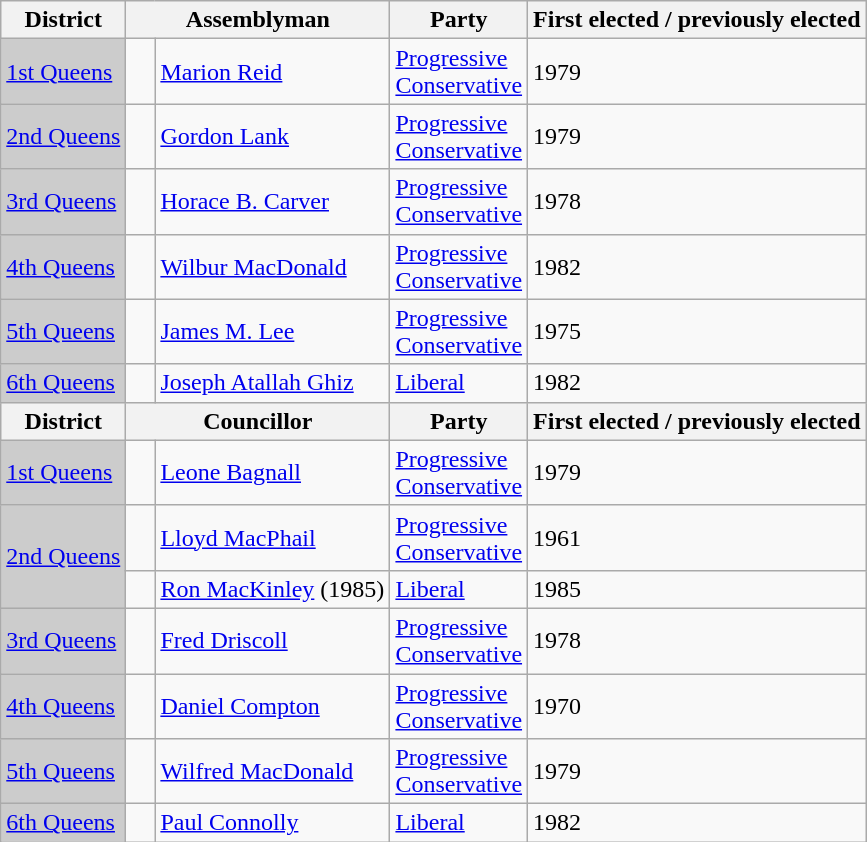<table class="wikitable sortable">
<tr>
<th>District</th>
<th colspan="2">Assemblyman</th>
<th>Party</th>
<th>First elected / previously elected</th>
</tr>
<tr>
<td bgcolor="CCCCCC"><a href='#'>1st Queens</a></td>
<td>   </td>
<td><a href='#'>Marion Reid</a></td>
<td><a href='#'>Progressive <br> Conservative</a></td>
<td>1979</td>
</tr>
<tr>
<td bgcolor="CCCCCC"><a href='#'>2nd Queens</a></td>
<td>   </td>
<td><a href='#'>Gordon Lank</a></td>
<td><a href='#'>Progressive <br> Conservative</a></td>
<td>1979</td>
</tr>
<tr>
<td bgcolor="CCCCCC"><a href='#'>3rd Queens</a></td>
<td>   </td>
<td><a href='#'>Horace B. Carver</a></td>
<td><a href='#'>Progressive <br> Conservative</a></td>
<td>1978</td>
</tr>
<tr>
<td bgcolor="CCCCCC"><a href='#'>4th Queens</a></td>
<td>   </td>
<td><a href='#'>Wilbur MacDonald</a></td>
<td><a href='#'>Progressive <br> Conservative</a></td>
<td>1982</td>
</tr>
<tr>
<td bgcolor="CCCCCC"><a href='#'>5th Queens</a></td>
<td>   </td>
<td><a href='#'>James M. Lee</a></td>
<td><a href='#'>Progressive <br> Conservative</a></td>
<td>1975</td>
</tr>
<tr>
<td bgcolor="CCCCCC"><a href='#'>6th Queens</a></td>
<td>   </td>
<td><a href='#'>Joseph Atallah Ghiz</a></td>
<td><a href='#'>Liberal</a></td>
<td>1982</td>
</tr>
<tr>
<th>District</th>
<th colspan="2">Councillor</th>
<th>Party</th>
<th>First elected / previously elected</th>
</tr>
<tr>
<td bgcolor="CCCCCC"><a href='#'>1st Queens</a></td>
<td>   </td>
<td><a href='#'>Leone Bagnall</a></td>
<td><a href='#'>Progressive <br> Conservative</a></td>
<td>1979</td>
</tr>
<tr>
<td rowspan=2 bgcolor="CCCCCC"><a href='#'>2nd Queens</a></td>
<td>   </td>
<td><a href='#'>Lloyd MacPhail</a></td>
<td><a href='#'>Progressive <br> Conservative</a></td>
<td>1961</td>
</tr>
<tr>
<td> </td>
<td><a href='#'>Ron MacKinley</a> (1985)</td>
<td><a href='#'>Liberal</a></td>
<td>1985</td>
</tr>
<tr>
<td bgcolor="CCCCCC"><a href='#'>3rd Queens</a></td>
<td>   </td>
<td><a href='#'>Fred Driscoll</a></td>
<td><a href='#'>Progressive <br> Conservative</a></td>
<td>1978</td>
</tr>
<tr>
<td bgcolor="CCCCCC"><a href='#'>4th Queens</a></td>
<td>   </td>
<td><a href='#'>Daniel Compton</a></td>
<td><a href='#'>Progressive <br> Conservative</a></td>
<td>1970</td>
</tr>
<tr>
<td bgcolor="CCCCCC"><a href='#'>5th Queens</a></td>
<td>   </td>
<td><a href='#'>Wilfred MacDonald</a></td>
<td><a href='#'>Progressive <br> Conservative</a></td>
<td>1979</td>
</tr>
<tr>
<td bgcolor="CCCCCC"><a href='#'>6th Queens</a></td>
<td>   </td>
<td><a href='#'>Paul Connolly</a></td>
<td><a href='#'>Liberal</a></td>
<td>1982</td>
</tr>
</table>
